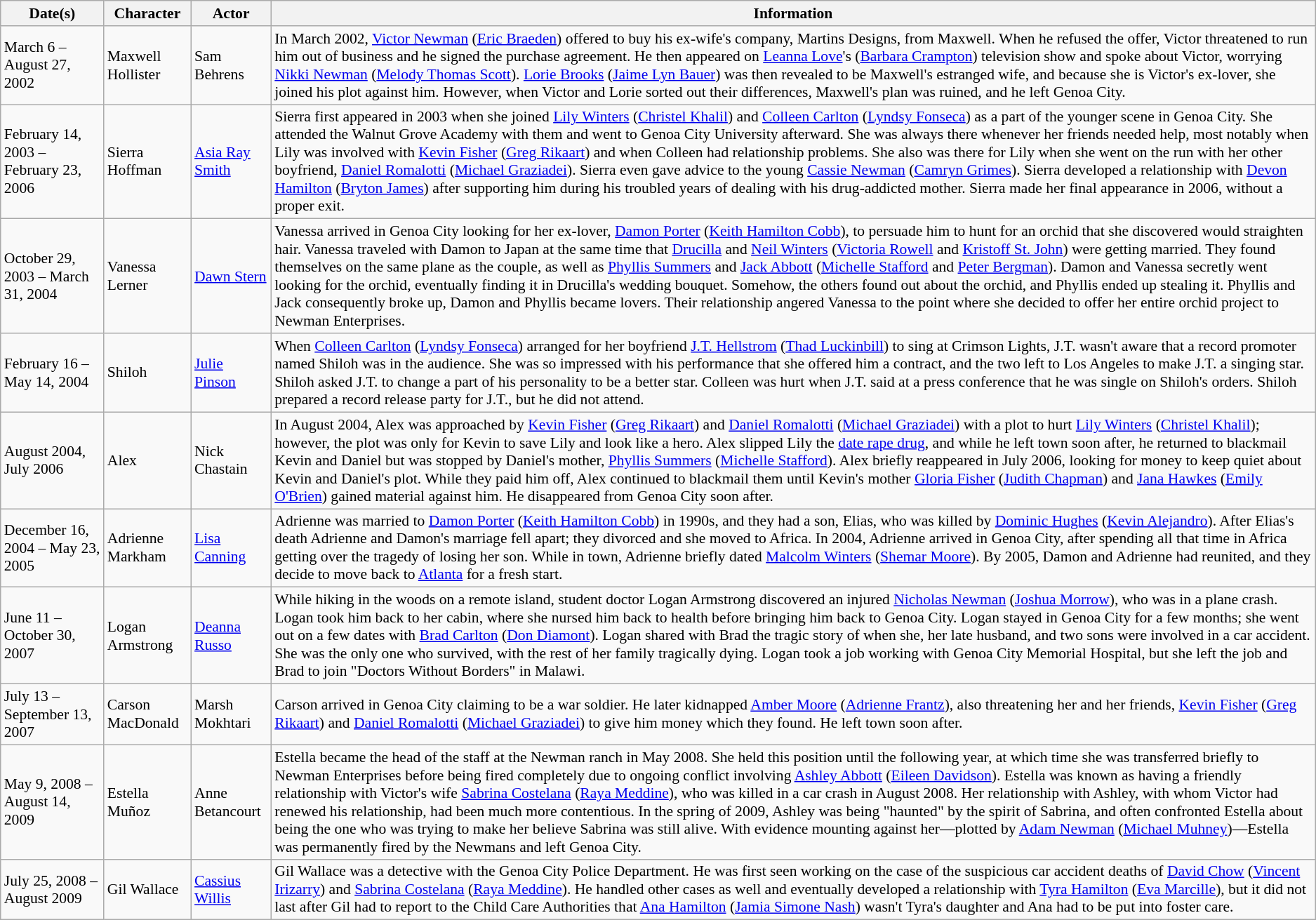<table class="wikitable" style="font-size:90%">
<tr>
<th>Date(s)</th>
<th>Character</th>
<th>Actor</th>
<th>Information</th>
</tr>
<tr>
<td>March 6 – August 27, 2002</td>
<td>Maxwell Hollister</td>
<td>Sam Behrens</td>
<td>In March 2002, <a href='#'>Victor Newman</a> (<a href='#'>Eric Braeden</a>) offered to buy his ex-wife's company, Martins Designs, from Maxwell. When he refused the offer, Victor threatened to run him out of business and he signed the purchase agreement. He then appeared on <a href='#'>Leanna Love</a>'s (<a href='#'>Barbara Crampton</a>) television show and spoke about Victor, worrying <a href='#'>Nikki Newman</a> (<a href='#'>Melody Thomas Scott</a>). <a href='#'>Lorie Brooks</a> (<a href='#'>Jaime Lyn Bauer</a>) was then revealed to be Maxwell's estranged wife, and because she is Victor's ex-lover, she joined his plot against him. However, when Victor and Lorie sorted out their differences, Maxwell's plan was ruined, and he left Genoa City.</td>
</tr>
<tr>
<td>February 14, 2003 – February 23, 2006</td>
<td>Sierra Hoffman</td>
<td><a href='#'>Asia Ray Smith</a></td>
<td>Sierra first appeared in 2003 when she joined <a href='#'>Lily Winters</a> (<a href='#'>Christel Khalil</a>) and <a href='#'>Colleen Carlton</a> (<a href='#'>Lyndsy Fonseca</a>) as a part of the younger scene in Genoa City. She attended the Walnut Grove Academy with them and went to Genoa City University afterward. She was always there whenever her friends needed help, most notably when Lily was involved with <a href='#'>Kevin Fisher</a> (<a href='#'>Greg Rikaart</a>) and when Colleen had relationship problems. She also was there for Lily when she went on the run with her other boyfriend, <a href='#'>Daniel Romalotti</a> (<a href='#'>Michael Graziadei</a>). Sierra even gave advice to the young <a href='#'>Cassie Newman</a> (<a href='#'>Camryn Grimes</a>). Sierra developed a relationship with <a href='#'>Devon Hamilton</a> (<a href='#'>Bryton James</a>) after supporting him during his troubled years of dealing with his drug-addicted mother. Sierra made her final appearance in 2006, without a proper exit.</td>
</tr>
<tr>
<td>October 29, 2003 – March 31, 2004</td>
<td>Vanessa Lerner</td>
<td><a href='#'>Dawn Stern</a></td>
<td>Vanessa arrived in Genoa City looking for her ex-lover, <a href='#'>Damon Porter</a> (<a href='#'>Keith Hamilton Cobb</a>), to persuade him to hunt for an orchid that she discovered would straighten hair. Vanessa traveled with Damon to Japan at the same time that <a href='#'>Drucilla</a> and <a href='#'>Neil Winters</a> (<a href='#'>Victoria Rowell</a> and <a href='#'>Kristoff St. John</a>) were getting married. They found themselves on the same plane as the couple, as well as <a href='#'>Phyllis Summers</a> and <a href='#'>Jack Abbott</a> (<a href='#'>Michelle Stafford</a> and <a href='#'>Peter Bergman</a>). Damon and Vanessa secretly went looking for the orchid, eventually finding it in Drucilla's wedding bouquet. Somehow, the others found out about the orchid, and Phyllis ended up stealing it. Phyllis and Jack consequently broke up, Damon and Phyllis became lovers. Their relationship angered Vanessa to the point where she decided to offer her entire orchid project to Newman Enterprises.</td>
</tr>
<tr>
<td>February 16 – May 14, 2004</td>
<td>Shiloh</td>
<td><a href='#'>Julie Pinson</a></td>
<td>When <a href='#'>Colleen Carlton</a> (<a href='#'>Lyndsy Fonseca</a>) arranged for her boyfriend <a href='#'>J.T. Hellstrom</a> (<a href='#'>Thad Luckinbill</a>) to sing at Crimson Lights, J.T. wasn't aware that a record promoter named Shiloh was in the audience. She was so impressed with his performance that she offered him a contract, and the two left to Los Angeles to make J.T. a singing star. Shiloh asked J.T. to change a part of his personality to be a better star. Colleen was hurt when J.T. said at a press conference that he was single on Shiloh's orders. Shiloh prepared a record release party for J.T., but he did not attend.</td>
</tr>
<tr>
<td>August 2004, July 2006</td>
<td>Alex</td>
<td>Nick Chastain</td>
<td>In August 2004, Alex was approached by <a href='#'>Kevin Fisher</a> (<a href='#'>Greg Rikaart</a>) and <a href='#'>Daniel Romalotti</a> (<a href='#'>Michael Graziadei</a>) with a plot to hurt <a href='#'>Lily Winters</a> (<a href='#'>Christel Khalil</a>); however, the plot was only for Kevin to save Lily and look like a hero. Alex slipped Lily the <a href='#'>date rape drug</a>, and while he left town soon after, he returned to blackmail Kevin and Daniel but was stopped by Daniel's mother, <a href='#'>Phyllis Summers</a> (<a href='#'>Michelle Stafford</a>). Alex briefly reappeared in July 2006, looking for money to keep quiet about Kevin and Daniel's plot. While they paid him off, Alex continued to blackmail them until Kevin's mother <a href='#'>Gloria Fisher</a> (<a href='#'>Judith Chapman</a>) and <a href='#'>Jana Hawkes</a> (<a href='#'>Emily O'Brien</a>) gained material against him. He disappeared from Genoa City soon after.</td>
</tr>
<tr>
<td>December 16, 2004 – May 23, 2005</td>
<td>Adrienne Markham</td>
<td><a href='#'>Lisa Canning</a></td>
<td>Adrienne was married to <a href='#'>Damon Porter</a> (<a href='#'>Keith Hamilton Cobb</a>) in 1990s, and they had a son, Elias, who was killed by <a href='#'>Dominic Hughes</a> (<a href='#'>Kevin Alejandro</a>). After Elias's death Adrienne and Damon's marriage fell apart; they divorced and she moved to Africa. In 2004, Adrienne arrived in Genoa City, after spending all that time in Africa getting over the tragedy of losing her son. While in town, Adrienne briefly dated <a href='#'>Malcolm Winters</a> (<a href='#'>Shemar Moore</a>). By 2005, Damon and Adrienne had reunited, and they decide to move back to <a href='#'>Atlanta</a> for a fresh start.</td>
</tr>
<tr>
<td>June 11 – October 30, 2007</td>
<td>Logan Armstrong</td>
<td><a href='#'>Deanna Russo</a></td>
<td>While hiking in the woods on a remote island, student doctor Logan Armstrong discovered an injured <a href='#'>Nicholas Newman</a> (<a href='#'>Joshua Morrow</a>), who was in a plane crash. Logan took him back to her cabin, where she nursed him back to health before bringing him back to Genoa City. Logan stayed in Genoa City for a few months; she went out on a few dates with <a href='#'>Brad Carlton</a> (<a href='#'>Don Diamont</a>). Logan shared with Brad the tragic story of when she, her late husband, and two sons were involved in a car accident. She was the only one who survived, with the rest of her family tragically dying. Logan took a job working with Genoa City Memorial Hospital, but she left the job and Brad to join "Doctors Without Borders" in Malawi.</td>
</tr>
<tr>
<td>July 13 – September 13, 2007</td>
<td>Carson MacDonald</td>
<td>Marsh Mokhtari</td>
<td>Carson arrived in Genoa City claiming to be a war soldier. He later kidnapped <a href='#'>Amber Moore</a> (<a href='#'>Adrienne Frantz</a>), also threatening her and her friends, <a href='#'>Kevin Fisher</a> (<a href='#'>Greg Rikaart</a>) and <a href='#'>Daniel Romalotti</a> (<a href='#'>Michael Graziadei</a>) to give him money which they found. He left town soon after.</td>
</tr>
<tr>
<td>May 9, 2008 – August 14, 2009</td>
<td>Estella Muñoz</td>
<td>Anne Betancourt</td>
<td>Estella became the head of the staff at the Newman ranch in May 2008. She held this position until the following year, at which time she was transferred briefly to Newman Enterprises before being fired completely due to ongoing conflict involving <a href='#'>Ashley Abbott</a> (<a href='#'>Eileen Davidson</a>). Estella was known as having a friendly relationship with Victor's wife <a href='#'>Sabrina Costelana</a> (<a href='#'>Raya Meddine</a>), who was killed in a car crash in August 2008. Her relationship with Ashley, with whom Victor had renewed his relationship, had been much more contentious. In the spring of 2009, Ashley was being "haunted" by the spirit of Sabrina, and often confronted Estella about being the one who was trying to make her believe Sabrina was still alive. With evidence mounting against her—plotted by <a href='#'>Adam Newman</a> (<a href='#'>Michael Muhney</a>)—Estella was permanently fired by the Newmans and left Genoa City.</td>
</tr>
<tr>
<td>July 25, 2008 – August 2009</td>
<td>Gil Wallace</td>
<td><a href='#'>Cassius Willis</a></td>
<td>Gil Wallace was a detective with the Genoa City Police Department. He was first seen working on the case of the suspicious car accident deaths of <a href='#'>David Chow</a> (<a href='#'>Vincent Irizarry</a>) and <a href='#'>Sabrina Costelana</a> (<a href='#'>Raya Meddine</a>). He handled other cases as well and eventually developed a relationship with <a href='#'>Tyra Hamilton</a> (<a href='#'>Eva Marcille</a>), but it did not last after Gil had to report to the Child Care Authorities that <a href='#'>Ana Hamilton</a> (<a href='#'>Jamia Simone Nash</a>) wasn't Tyra's daughter and Ana had to be put into foster care.</td>
</tr>
</table>
